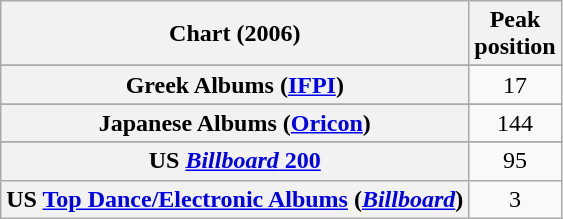<table class="wikitable sortable plainrowheaders" style="text-align:center">
<tr>
<th scope="col">Chart (2006)</th>
<th scope="col">Peak<br>position</th>
</tr>
<tr>
</tr>
<tr>
</tr>
<tr>
</tr>
<tr>
</tr>
<tr>
</tr>
<tr>
</tr>
<tr>
</tr>
<tr>
<th scope="row">Greek Albums (<a href='#'>IFPI</a>)</th>
<td>17</td>
</tr>
<tr>
</tr>
<tr>
</tr>
<tr>
<th scope="row">Japanese Albums (<a href='#'>Oricon</a>)</th>
<td>144</td>
</tr>
<tr>
</tr>
<tr>
</tr>
<tr>
</tr>
<tr>
</tr>
<tr>
</tr>
<tr>
<th scope="row">US <a href='#'><em>Billboard</em> 200</a></th>
<td>95</td>
</tr>
<tr>
<th scope="row">US <a href='#'>Top Dance/Electronic Albums</a> (<em><a href='#'>Billboard</a></em>)</th>
<td>3</td>
</tr>
</table>
